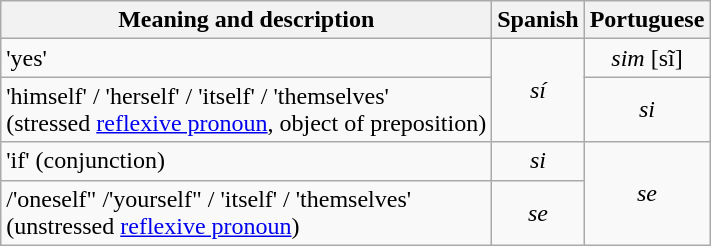<table class="wikitable">
<tr align=center>
<th>Meaning and description</th>
<th>Spanish</th>
<th>Portuguese</th>
</tr>
<tr>
<td>'yes'</td>
<td rowspan="2" style="text-align:center;"><em>sí</em></td>
<td align=center><em>sim</em> [sĩ]</td>
</tr>
<tr>
<td>'himself' / 'herself' / 'itself' / 'themselves' <br> (stressed <a href='#'>reflexive pronoun</a>, object of preposition)</td>
<td align=center><em>si</em></td>
</tr>
<tr>
<td>'if' (conjunction)</td>
<td align=center><em>si</em></td>
<td rowspan="2" style="text-align:center;"><em>se</em></td>
</tr>
<tr>
<td>/'oneself" /'yourself" / 'itself' / 'themselves' <br> (unstressed <a href='#'>reflexive pronoun</a>)</td>
<td align=center><em>se</em></td>
</tr>
</table>
